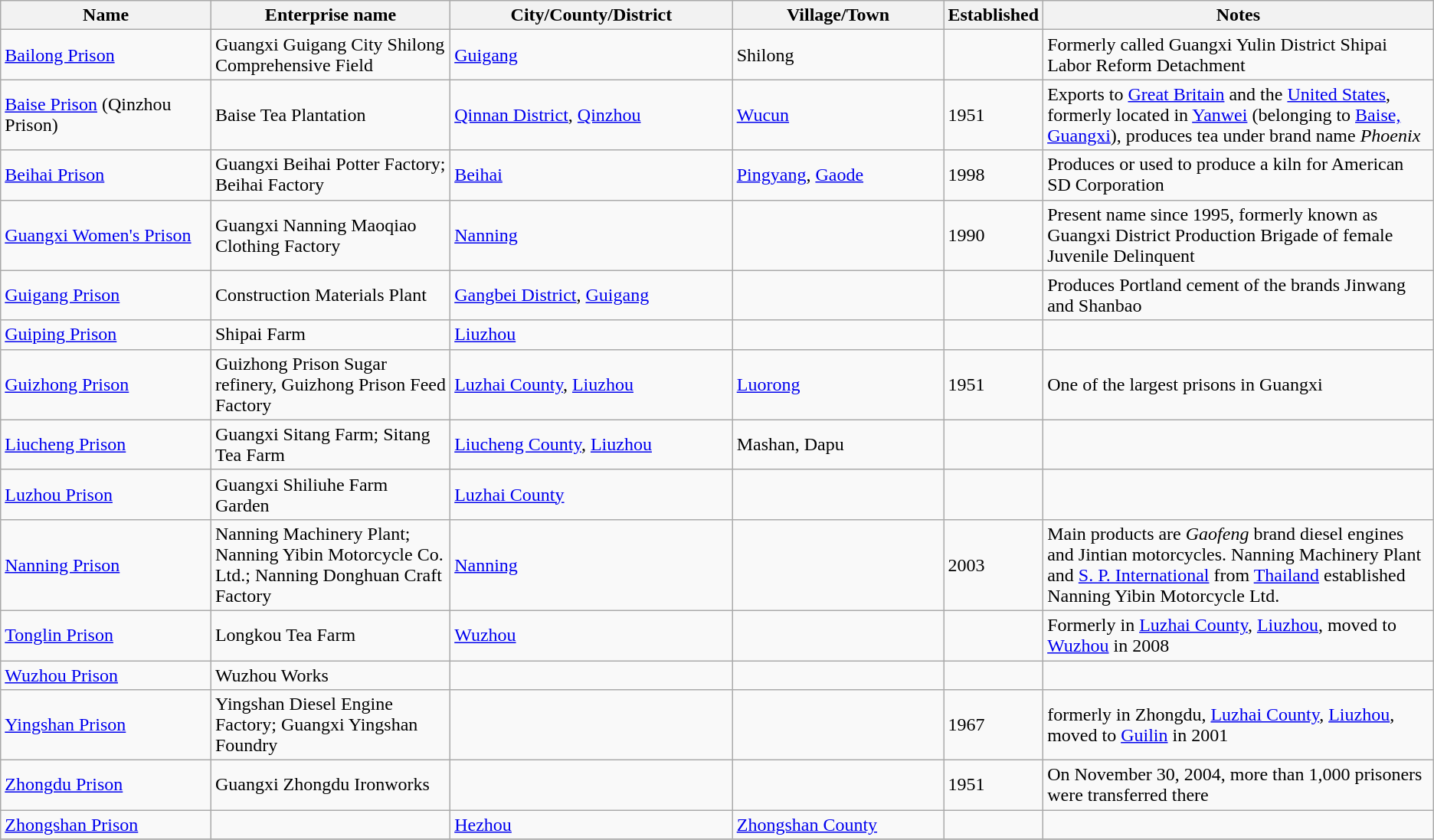<table class="wikitable">
<tr>
<th width=15%>Name</th>
<th width=17%>Enterprise name</th>
<th width=20%>City/County/District</th>
<th width=15%>Village/Town</th>
<th width=5%>Established</th>
<th width=28%>Notes</th>
</tr>
<tr>
<td><a href='#'>Bailong Prison</a></td>
<td>Guangxi Guigang City Shilong Comprehensive Field</td>
<td><a href='#'>Guigang</a></td>
<td>Shilong</td>
<td></td>
<td>Formerly called Guangxi Yulin District Shipai Labor Reform Detachment</td>
</tr>
<tr>
<td><a href='#'>Baise Prison</a> (Qinzhou Prison)</td>
<td>Baise Tea Plantation</td>
<td><a href='#'>Qinnan District</a>, <a href='#'>Qinzhou</a></td>
<td><a href='#'>Wucun</a></td>
<td>1951</td>
<td>Exports to <a href='#'>Great Britain</a> and the <a href='#'>United States</a>, formerly located in <a href='#'>Yanwei</a> (belonging to <a href='#'>Baise, Guangxi</a>), produces tea under brand name <em>Phoenix</em></td>
</tr>
<tr>
<td><a href='#'>Beihai Prison</a></td>
<td>Guangxi Beihai Potter Factory; Beihai Factory</td>
<td><a href='#'>Beihai</a></td>
<td><a href='#'>Pingyang</a>, <a href='#'>Gaode</a></td>
<td>1998</td>
<td>Produces or used to produce a kiln for American SD Corporation</td>
</tr>
<tr>
<td><a href='#'>Guangxi Women's Prison</a></td>
<td>Guangxi Nanning Maoqiao Clothing Factory</td>
<td><a href='#'>Nanning</a></td>
<td></td>
<td>1990</td>
<td>Present name since 1995, formerly known as Guangxi District Production Brigade of female Juvenile Delinquent</td>
</tr>
<tr>
<td><a href='#'>Guigang Prison</a></td>
<td>Construction Materials Plant</td>
<td><a href='#'>Gangbei District</a>, <a href='#'>Guigang</a></td>
<td></td>
<td></td>
<td>Produces Portland cement of the brands Jinwang and Shanbao</td>
</tr>
<tr>
<td><a href='#'>Guiping Prison</a></td>
<td>Shipai Farm</td>
<td><a href='#'>Liuzhou</a></td>
<td></td>
<td></td>
<td></td>
</tr>
<tr>
<td><a href='#'>Guizhong Prison</a></td>
<td>Guizhong Prison Sugar refinery, Guizhong Prison Feed Factory</td>
<td><a href='#'>Luzhai County</a>, <a href='#'>Liuzhou</a></td>
<td><a href='#'>Luorong</a></td>
<td>1951</td>
<td>One of the largest prisons in Guangxi</td>
</tr>
<tr>
<td><a href='#'>Liucheng Prison</a></td>
<td>Guangxi Sitang Farm; Sitang Tea Farm</td>
<td><a href='#'>Liucheng County</a>, <a href='#'>Liuzhou</a></td>
<td>Mashan, Dapu</td>
<td></td>
<td></td>
</tr>
<tr>
<td><a href='#'>Luzhou Prison</a></td>
<td>Guangxi Shiliuhe Farm Garden</td>
<td><a href='#'>Luzhai County</a></td>
<td></td>
<td></td>
<td></td>
</tr>
<tr>
<td><a href='#'>Nanning Prison</a></td>
<td>Nanning Machinery Plant; Nanning Yibin Motorcycle Co. Ltd.; Nanning Donghuan Craft Factory</td>
<td><a href='#'>Nanning</a></td>
<td></td>
<td>2003</td>
<td>Main products are <em>Gaofeng</em> brand diesel engines and Jintian motorcycles. Nanning Machinery Plant and <a href='#'>S. P. International</a> from <a href='#'>Thailand</a> established Nanning Yibin Motorcycle Ltd.</td>
</tr>
<tr>
<td><a href='#'>Tonglin Prison</a></td>
<td>Longkou Tea Farm</td>
<td><a href='#'>Wuzhou</a></td>
<td></td>
<td></td>
<td>Formerly in <a href='#'>Luzhai County</a>, <a href='#'>Liuzhou</a>, moved to <a href='#'>Wuzhou</a> in 2008</td>
</tr>
<tr>
<td><a href='#'>Wuzhou Prison</a></td>
<td>Wuzhou Works</td>
<td></td>
<td></td>
<td></td>
<td></td>
</tr>
<tr>
<td><a href='#'>Yingshan Prison</a></td>
<td>Yingshan Diesel Engine Factory; Guangxi Yingshan Foundry</td>
<td></td>
<td></td>
<td>1967</td>
<td>formerly in Zhongdu, <a href='#'>Luzhai County</a>, <a href='#'>Liuzhou</a>, moved to <a href='#'>Guilin</a> in 2001</td>
</tr>
<tr>
<td><a href='#'>Zhongdu Prison</a></td>
<td>Guangxi Zhongdu Ironworks</td>
<td></td>
<td></td>
<td>1951</td>
<td>On November 30, 2004, more than 1,000 prisoners were transferred there</td>
</tr>
<tr>
<td><a href='#'>Zhongshan Prison</a></td>
<td></td>
<td><a href='#'>Hezhou</a></td>
<td><a href='#'>Zhongshan County</a></td>
<td></td>
<td></td>
</tr>
<tr>
</tr>
</table>
